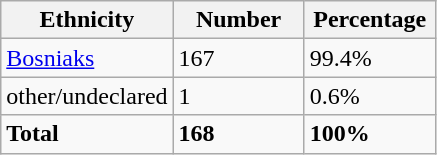<table class="wikitable">
<tr>
<th width="100px">Ethnicity</th>
<th width="80px">Number</th>
<th width="80px">Percentage</th>
</tr>
<tr>
<td><a href='#'>Bosniaks</a></td>
<td>167</td>
<td>99.4%</td>
</tr>
<tr>
<td>other/undeclared</td>
<td>1</td>
<td>0.6%</td>
</tr>
<tr>
<td><strong>Total</strong></td>
<td><strong>168</strong></td>
<td><strong>100%</strong></td>
</tr>
</table>
